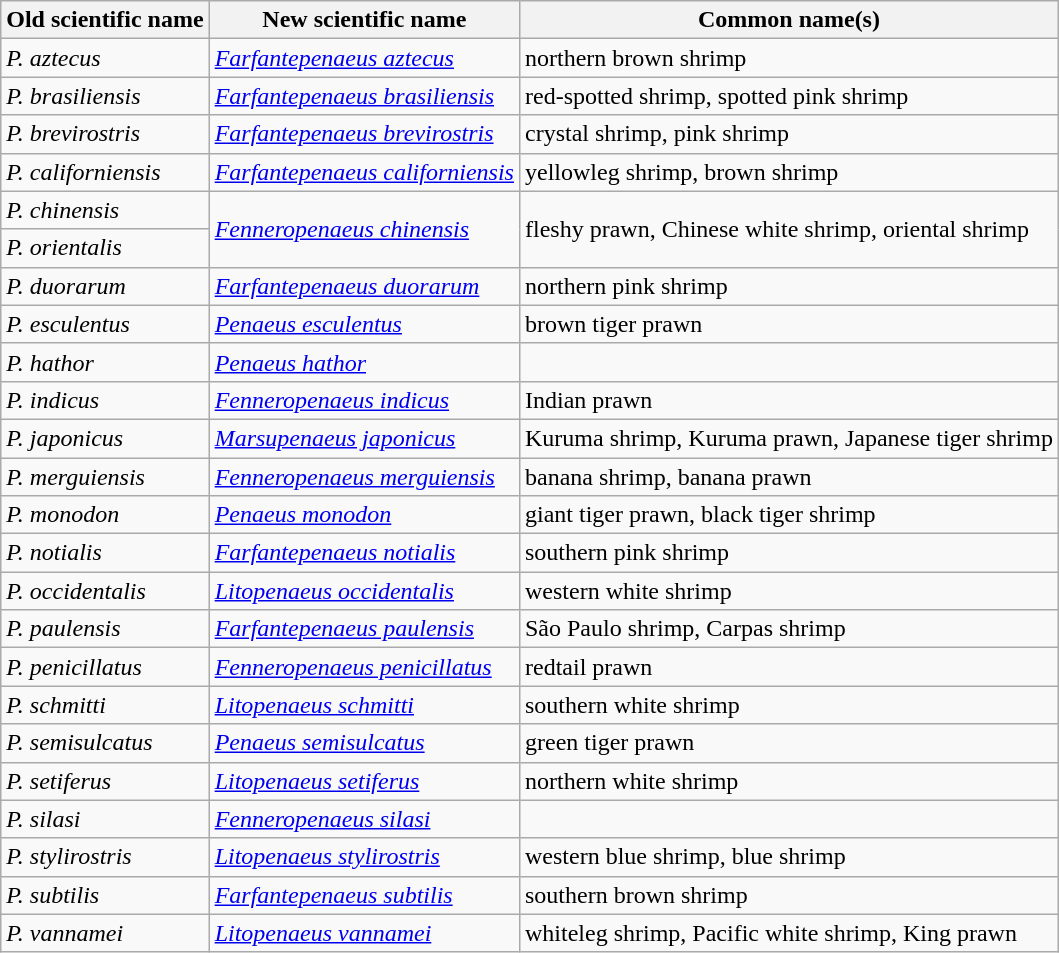<table class="wikitable sortable" |>
<tr>
<th>Old scientific name</th>
<th>New scientific name</th>
<th>Common name(s)</th>
</tr>
<tr>
<td><em>P. aztecus</em></td>
<td><em><a href='#'>Farfantepenaeus aztecus</a></em></td>
<td>northern brown shrimp</td>
</tr>
<tr>
<td><em>P. brasiliensis</em></td>
<td><em><a href='#'>Farfantepenaeus brasiliensis</a></em></td>
<td>red-spotted shrimp, spotted pink shrimp</td>
</tr>
<tr>
<td><em>P. brevirostris</em></td>
<td><em><a href='#'>Farfantepenaeus brevirostris</a></em></td>
<td>crystal shrimp, pink shrimp</td>
</tr>
<tr>
<td><em>P. californiensis</em></td>
<td><em><a href='#'>Farfantepenaeus californiensis</a></em></td>
<td>yellowleg shrimp, brown shrimp</td>
</tr>
<tr>
<td><em>P. chinensis</em></td>
<td rowspan="2"><em><a href='#'>Fenneropenaeus chinensis</a></em></td>
<td rowspan="2">fleshy prawn, Chinese white shrimp, oriental shrimp</td>
</tr>
<tr>
<td><em>P. orientalis</em></td>
</tr>
<tr>
<td><em>P. duorarum</em></td>
<td><em><a href='#'>Farfantepenaeus duorarum</a></em></td>
<td>northern pink shrimp</td>
</tr>
<tr>
<td><em>P. esculentus</em></td>
<td><em><a href='#'>Penaeus esculentus</a></em></td>
<td>brown tiger prawn</td>
</tr>
<tr>
<td><em>P. hathor</em></td>
<td><em><a href='#'>Penaeus hathor</a></em></td>
<td></td>
</tr>
<tr>
<td><em>P. indicus</em></td>
<td><em><a href='#'>Fenneropenaeus indicus</a></em></td>
<td>Indian prawn</td>
</tr>
<tr>
<td><em>P. japonicus</em></td>
<td><em><a href='#'>Marsupenaeus japonicus</a></em></td>
<td>Kuruma shrimp, Kuruma prawn, Japanese tiger shrimp</td>
</tr>
<tr>
<td><em>P. merguiensis</em></td>
<td><em><a href='#'>Fenneropenaeus merguiensis</a></em></td>
<td>banana shrimp, banana prawn</td>
</tr>
<tr>
<td><em>P. monodon</em></td>
<td><em><a href='#'>Penaeus monodon</a></em></td>
<td>giant tiger prawn, black tiger shrimp</td>
</tr>
<tr>
<td><em>P. notialis</em></td>
<td><em><a href='#'>Farfantepenaeus notialis</a></em></td>
<td>southern pink shrimp</td>
</tr>
<tr>
<td><em>P. occidentalis</em></td>
<td><em><a href='#'>Litopenaeus occidentalis</a></em></td>
<td>western white shrimp</td>
</tr>
<tr>
<td><em>P. paulensis</em></td>
<td><em><a href='#'>Farfantepenaeus paulensis</a></em></td>
<td>São Paulo shrimp, Carpas shrimp</td>
</tr>
<tr>
<td><em>P. penicillatus</em></td>
<td><em><a href='#'>Fenneropenaeus penicillatus</a></em></td>
<td>redtail prawn</td>
</tr>
<tr>
<td><em>P. schmitti</em></td>
<td><em><a href='#'>Litopenaeus schmitti</a></em></td>
<td>southern white shrimp</td>
</tr>
<tr>
<td><em>P. semisulcatus</em></td>
<td><em><a href='#'>Penaeus semisulcatus</a></em></td>
<td>green tiger prawn</td>
</tr>
<tr>
<td><em>P. setiferus</em></td>
<td><em><a href='#'>Litopenaeus setiferus</a></em></td>
<td>northern white shrimp</td>
</tr>
<tr>
<td><em>P. silasi</em></td>
<td><em><a href='#'>Fenneropenaeus silasi</a></em></td>
<td></td>
</tr>
<tr>
<td><em>P. stylirostris</em></td>
<td><em><a href='#'>Litopenaeus stylirostris</a></em></td>
<td>western blue shrimp, blue shrimp</td>
</tr>
<tr>
<td><em>P. subtilis</em></td>
<td><em><a href='#'>Farfantepenaeus subtilis</a></em></td>
<td>southern brown shrimp</td>
</tr>
<tr>
<td><em>P. vannamei</em></td>
<td><em><a href='#'>Litopenaeus vannamei</a></em></td>
<td>whiteleg shrimp, Pacific white shrimp, King prawn</td>
</tr>
</table>
